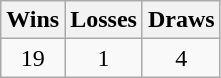<table class="wikitable">
<tr>
<th>Wins</th>
<th>Losses</th>
<th>Draws</th>
</tr>
<tr>
<td align=center>19</td>
<td align=center>1</td>
<td align=center>4</td>
</tr>
</table>
